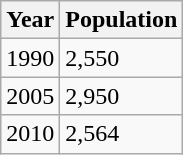<table class=wikitable>
<tr>
<th>Year</th>
<th>Population</th>
</tr>
<tr>
<td>1990</td>
<td>2,550</td>
</tr>
<tr>
<td>2005</td>
<td>2,950</td>
</tr>
<tr>
<td>2010</td>
<td>2,564</td>
</tr>
</table>
